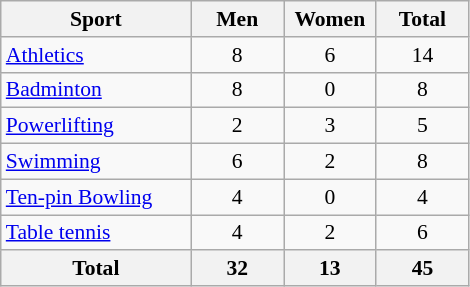<table class="wikitable sortable" style="font-size:90%; text-align:center;">
<tr>
<th width=120>Sport</th>
<th width=55>Men</th>
<th width=55>Women</th>
<th width=55>Total</th>
</tr>
<tr>
<td align=left><a href='#'>Athletics</a></td>
<td>8</td>
<td>6</td>
<td>14</td>
</tr>
<tr>
<td align=left><a href='#'>Badminton</a></td>
<td>8</td>
<td>0</td>
<td>8</td>
</tr>
<tr>
<td align=left><a href='#'>Powerlifting</a></td>
<td>2</td>
<td>3</td>
<td>5</td>
</tr>
<tr>
<td align=left><a href='#'>Swimming</a></td>
<td>6</td>
<td>2</td>
<td>8</td>
</tr>
<tr>
<td align=left><a href='#'>Ten-pin Bowling</a></td>
<td>4</td>
<td>0</td>
<td>4</td>
</tr>
<tr>
<td align=left><a href='#'>Table tennis</a></td>
<td>4</td>
<td>2</td>
<td>6</td>
</tr>
<tr class="sortbottom">
<th>Total</th>
<th>32</th>
<th>13</th>
<th>45</th>
</tr>
</table>
